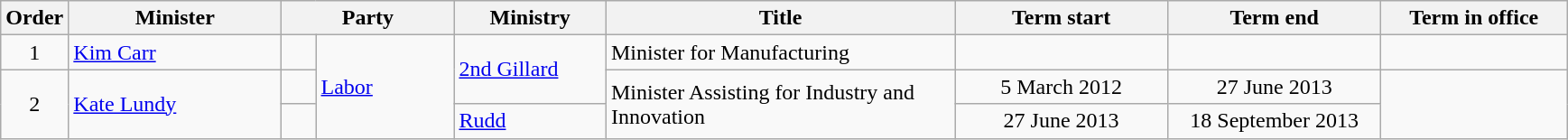<table class="wikitable">
<tr>
<th width=5>Order</th>
<th width=150>Minister</th>
<th width=120 colspan=2>Party</th>
<th width=105>Ministry</th>
<th width=250>Title</th>
<th width=150>Term start</th>
<th width=150>Term end</th>
<th width=130>Term in office</th>
</tr>
<tr>
<td align=center>1</td>
<td><a href='#'>Kim Carr</a></td>
<td> </td>
<td rowspan=3><a href='#'>Labor</a></td>
<td rowspan=2><a href='#'>2nd Gillard</a></td>
<td>Minister for Manufacturing</td>
<td align=center></td>
<td align=center></td>
<td align=right></td>
</tr>
<tr>
<td rowspan=2 align=center>2</td>
<td rowspan=2><a href='#'>Kate Lundy</a></td>
<td></td>
<td rowspan=2>Minister Assisting for Industry and Innovation</td>
<td align=center>5 March 2012</td>
<td align=center>27 June 2013</td>
<td rowspan=2 align=right></td>
</tr>
<tr>
<td></td>
<td><a href='#'>Rudd</a></td>
<td align=center>27 June 2013</td>
<td align=center>18 September 2013</td>
</tr>
</table>
